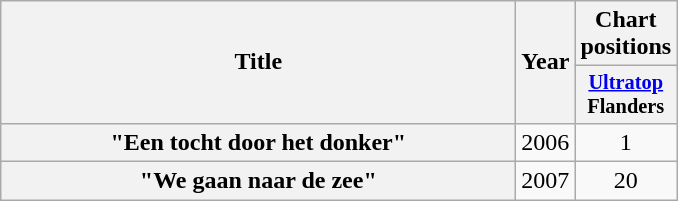<table class="wikitable plainrowheaders" style="text-align:center;">
<tr>
<th scope="col" rowspan="2" style="width:21em;">Title</th>
<th scope="col" rowspan="2" style="width:1em;">Year</th>
<th scope="col">Chart positions</th>
</tr>
<tr>
<th scope="col" style="width:3em;font-size:85%;"><a href='#'>Ultratop</a><br>Flanders</th>
</tr>
<tr>
<th scope="row">"Een tocht door het donker"</th>
<td>2006</td>
<td>1</td>
</tr>
<tr>
<th scope="row">"We gaan naar de zee"</th>
<td>2007</td>
<td>20</td>
</tr>
</table>
